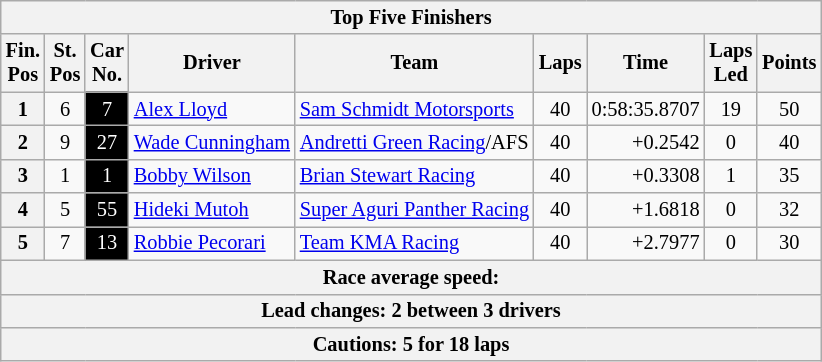<table class="wikitable" style="font-size:85%;">
<tr>
<th colspan=9>Top Five Finishers</th>
</tr>
<tr>
<th>Fin.<br>Pos</th>
<th>St.<br>Pos</th>
<th>Car<br>No.</th>
<th>Driver</th>
<th>Team</th>
<th>Laps</th>
<th>Time</th>
<th>Laps<br>Led</th>
<th>Points</th>
</tr>
<tr>
<th>1</th>
<td align=center>6</td>
<td style="background:#000000; color:white;" align=center>7</td>
<td> <a href='#'>Alex Lloyd</a></td>
<td><a href='#'>Sam Schmidt Motorsports</a></td>
<td align=center>40</td>
<td align=right>0:58:35.8707</td>
<td align=center>19</td>
<td align=center>50</td>
</tr>
<tr>
<th>2</th>
<td align=center>9</td>
<td style="background:#000000; color:white;" align=center>27</td>
<td> <a href='#'>Wade Cunningham</a></td>
<td><a href='#'>Andretti Green Racing</a>/AFS</td>
<td align=center>40</td>
<td align=right>+0.2542</td>
<td align=center>0</td>
<td align=center>40</td>
</tr>
<tr>
<th>3</th>
<td align=center>1</td>
<td style="background:#000000; color:white;" align=center>1</td>
<td> <a href='#'>Bobby Wilson</a></td>
<td><a href='#'>Brian Stewart Racing</a></td>
<td align=center>40</td>
<td align=right>+0.3308</td>
<td align=center>1</td>
<td align=center>35</td>
</tr>
<tr>
<th>4</th>
<td align=center>5</td>
<td style="background:#000000; color:white;" align=center>55</td>
<td> <a href='#'>Hideki Mutoh</a></td>
<td><a href='#'>Super Aguri Panther Racing</a></td>
<td align=center>40</td>
<td align=right>+1.6818</td>
<td align=center>0</td>
<td align=center>32</td>
</tr>
<tr>
<th>5</th>
<td align=center>7</td>
<td style="background:#000000; color:white;" align=center>13</td>
<td> <a href='#'>Robbie Pecorari</a></td>
<td><a href='#'>Team KMA Racing</a></td>
<td align=center>40</td>
<td align=right>+2.7977</td>
<td align=center>0</td>
<td align=center>30</td>
</tr>
<tr>
<th colspan=9>Race average speed: </th>
</tr>
<tr>
<th colspan=9>Lead changes: 2 between 3 drivers</th>
</tr>
<tr>
<th colspan=9>Cautions: 5 for 18 laps</th>
</tr>
</table>
